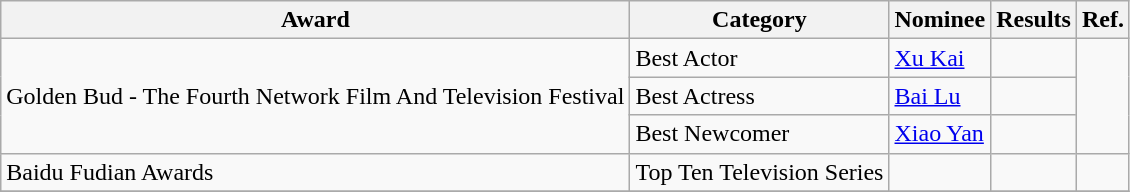<table class="wikitable">
<tr>
<th>Award</th>
<th>Category</th>
<th>Nominee</th>
<th>Results</th>
<th>Ref.</th>
</tr>
<tr>
<td rowspan=3>Golden Bud - The Fourth Network Film And Television Festival</td>
<td>Best Actor</td>
<td><a href='#'>Xu Kai</a></td>
<td></td>
<td rowspan=3></td>
</tr>
<tr>
<td>Best Actress</td>
<td><a href='#'>Bai Lu</a></td>
<td></td>
</tr>
<tr>
<td>Best Newcomer</td>
<td><a href='#'>Xiao Yan</a></td>
<td></td>
</tr>
<tr>
<td>Baidu Fudian Awards</td>
<td>Top Ten Television Series</td>
<td></td>
<td></td>
<td></td>
</tr>
<tr>
</tr>
</table>
